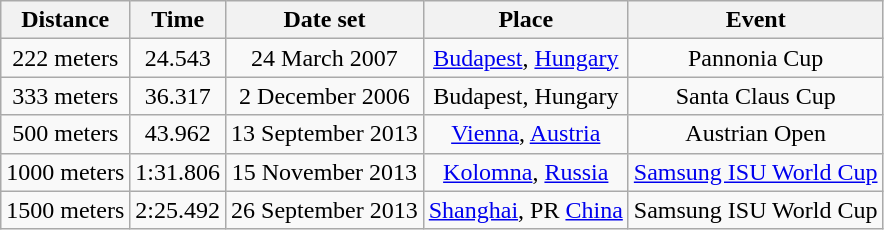<table class="wikitable" style="text-align:center">
<tr>
<th>Distance</th>
<th>Time</th>
<th>Date set</th>
<th>Place</th>
<th>Event</th>
</tr>
<tr>
<td>222 meters</td>
<td>24.543</td>
<td>24 March 2007</td>
<td><a href='#'>Budapest</a>, <a href='#'>Hungary</a></td>
<td>Pannonia Cup</td>
</tr>
<tr>
<td>333 meters</td>
<td>36.317</td>
<td>2 December 2006</td>
<td>Budapest, Hungary</td>
<td>Santa Claus Cup</td>
</tr>
<tr>
<td>500 meters</td>
<td>43.962</td>
<td>13 September 2013</td>
<td><a href='#'>Vienna</a>, <a href='#'>Austria</a></td>
<td>Austrian Open</td>
</tr>
<tr>
<td>1000 meters</td>
<td>1:31.806</td>
<td>15 November 2013</td>
<td><a href='#'>Kolomna</a>, <a href='#'>Russia</a></td>
<td><a href='#'>Samsung ISU World Cup</a></td>
</tr>
<tr>
<td>1500 meters</td>
<td>2:25.492</td>
<td>26 September 2013</td>
<td><a href='#'>Shanghai</a>, PR <a href='#'>China</a></td>
<td>Samsung ISU World Cup</td>
</tr>
</table>
